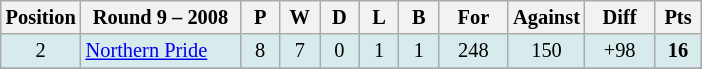<table class="wikitable" style="text-align:center; font-size:85%;">
<tr>
<th width=40 abbr="Position">Position</th>
<th width=100>Round 9 – 2008</th>
<th width=20 abbr="Played">P</th>
<th width=20 abbr="Won">W</th>
<th width=20 abbr="Drawn">D</th>
<th width=20 abbr="Lost">L</th>
<th width=20 abbr="Bye">B</th>
<th width=40 abbr="Points for">For</th>
<th width=40 abbr="Points against">Against</th>
<th width=40 abbr="Points difference">Diff</th>
<th width=25 abbr="Points">Pts</th>
</tr>
<tr style="background: #d7ebed;">
<td>2</td>
<td style="text-align:left;"> <a href='#'>Northern Pride</a></td>
<td>8</td>
<td>7</td>
<td>0</td>
<td>1</td>
<td>1</td>
<td>248</td>
<td>150</td>
<td>+98</td>
<td><strong>16</strong></td>
</tr>
<tr>
</tr>
</table>
